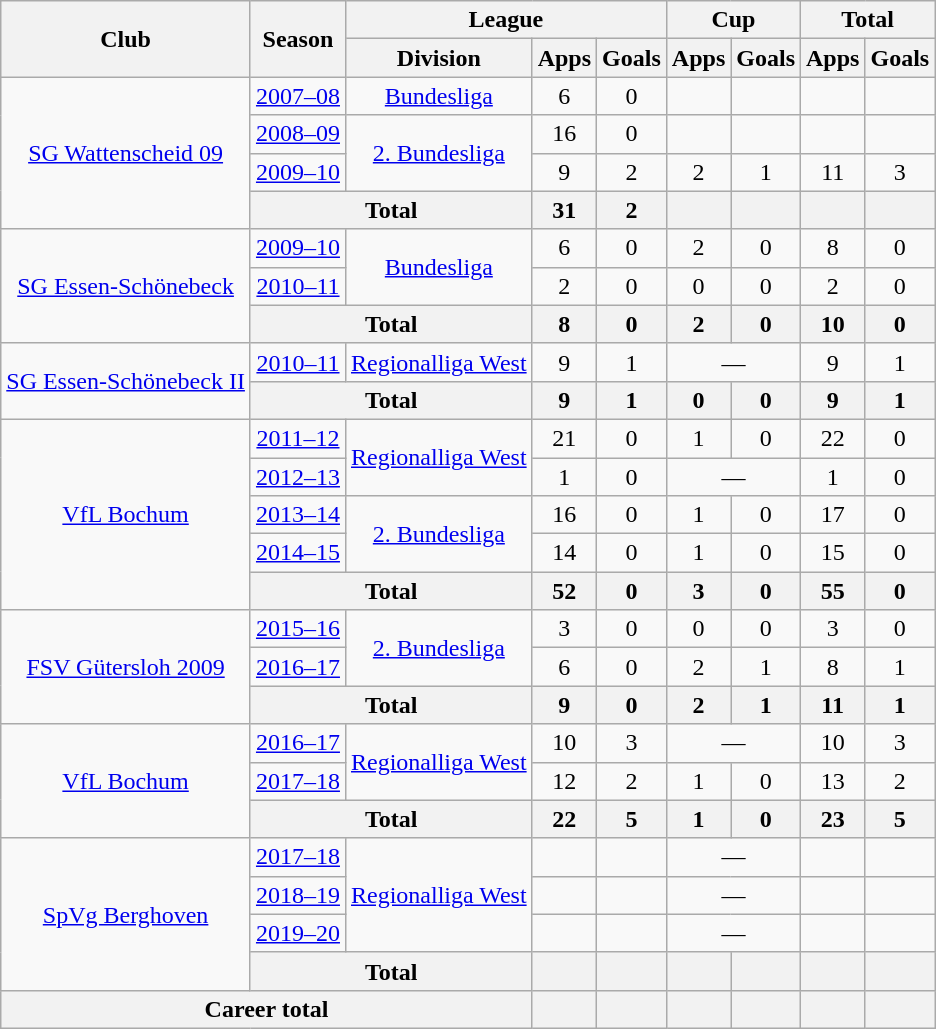<table class="wikitable" style="text-align:center">
<tr>
<th rowspan="2">Club</th>
<th rowspan="2">Season</th>
<th colspan="3">League</th>
<th colspan="2">Cup</th>
<th colspan="2">Total</th>
</tr>
<tr>
<th>Division</th>
<th>Apps</th>
<th>Goals</th>
<th>Apps</th>
<th>Goals</th>
<th>Apps</th>
<th>Goals</th>
</tr>
<tr>
<td rowspan="4"><a href='#'>SG Wattenscheid 09</a></td>
<td><a href='#'>2007–08</a></td>
<td><a href='#'>Bundesliga</a></td>
<td>6</td>
<td>0</td>
<td></td>
<td></td>
<td></td>
<td></td>
</tr>
<tr>
<td><a href='#'>2008–09</a></td>
<td rowspan="2"><a href='#'>2. Bundesliga</a></td>
<td>16</td>
<td>0</td>
<td></td>
<td></td>
<td></td>
<td></td>
</tr>
<tr>
<td><a href='#'>2009–10</a></td>
<td>9</td>
<td>2</td>
<td>2</td>
<td>1</td>
<td>11</td>
<td>3</td>
</tr>
<tr>
<th colspan=2>Total</th>
<th>31</th>
<th>2</th>
<th></th>
<th></th>
<th></th>
<th></th>
</tr>
<tr>
<td rowspan="3"><a href='#'>SG Essen-Schönebeck</a></td>
<td><a href='#'>2009–10</a></td>
<td rowspan="2"><a href='#'>Bundesliga</a></td>
<td>6</td>
<td>0</td>
<td>2</td>
<td>0</td>
<td>8</td>
<td>0</td>
</tr>
<tr>
<td><a href='#'>2010–11</a></td>
<td>2</td>
<td>0</td>
<td>0</td>
<td>0</td>
<td>2</td>
<td>0</td>
</tr>
<tr>
<th colspan=2>Total</th>
<th>8</th>
<th>0</th>
<th>2</th>
<th>0</th>
<th>10</th>
<th>0</th>
</tr>
<tr>
<td rowspan="2"><a href='#'>SG Essen-Schönebeck II</a></td>
<td><a href='#'>2010–11</a></td>
<td rowspan="1"><a href='#'>Regionalliga West</a></td>
<td>9</td>
<td>1</td>
<td colspan="2">—</td>
<td>9</td>
<td>1</td>
</tr>
<tr>
<th colspan=2>Total</th>
<th>9</th>
<th>1</th>
<th>0</th>
<th>0</th>
<th>9</th>
<th>1</th>
</tr>
<tr>
<td rowspan="5"><a href='#'>VfL Bochum</a></td>
<td><a href='#'>2011–12</a></td>
<td rowspan="2"><a href='#'>Regionalliga West</a></td>
<td>21</td>
<td>0</td>
<td>1</td>
<td>0</td>
<td>22</td>
<td>0</td>
</tr>
<tr>
<td><a href='#'>2012–13</a></td>
<td>1</td>
<td>0</td>
<td colspan="2">—</td>
<td>1</td>
<td>0</td>
</tr>
<tr>
<td><a href='#'>2013–14</a></td>
<td rowspan="2"><a href='#'>2. Bundesliga</a></td>
<td>16</td>
<td>0</td>
<td>1</td>
<td>0</td>
<td>17</td>
<td>0</td>
</tr>
<tr>
<td><a href='#'>2014–15</a></td>
<td>14</td>
<td>0</td>
<td>1</td>
<td>0</td>
<td>15</td>
<td>0</td>
</tr>
<tr>
<th colspan=2>Total</th>
<th>52</th>
<th>0</th>
<th>3</th>
<th>0</th>
<th>55</th>
<th>0</th>
</tr>
<tr>
<td rowspan="3"><a href='#'>FSV Gütersloh 2009</a></td>
<td><a href='#'>2015–16</a></td>
<td rowspan="2"><a href='#'>2. Bundesliga</a></td>
<td>3</td>
<td>0</td>
<td>0</td>
<td>0</td>
<td>3</td>
<td>0</td>
</tr>
<tr>
<td><a href='#'>2016–17</a></td>
<td>6</td>
<td>0</td>
<td>2</td>
<td>1</td>
<td>8</td>
<td>1</td>
</tr>
<tr>
<th colspan=2>Total</th>
<th>9</th>
<th>0</th>
<th>2</th>
<th>1</th>
<th>11</th>
<th>1</th>
</tr>
<tr>
<td rowspan="3"><a href='#'>VfL Bochum</a></td>
<td><a href='#'>2016–17</a></td>
<td rowspan="2"><a href='#'>Regionalliga West</a></td>
<td>10</td>
<td>3</td>
<td colspan="2">—</td>
<td>10</td>
<td>3</td>
</tr>
<tr>
<td><a href='#'>2017–18</a></td>
<td>12</td>
<td>2</td>
<td>1</td>
<td>0</td>
<td>13</td>
<td>2</td>
</tr>
<tr>
<th colspan=2>Total</th>
<th>22</th>
<th>5</th>
<th>1</th>
<th>0</th>
<th>23</th>
<th>5</th>
</tr>
<tr>
<td rowspan="4"><a href='#'>SpVg Berghoven</a></td>
<td><a href='#'>2017–18</a></td>
<td rowspan="3"><a href='#'>Regionalliga West</a></td>
<td></td>
<td></td>
<td colspan="2">—</td>
<td></td>
<td></td>
</tr>
<tr>
<td><a href='#'>2018–19</a></td>
<td></td>
<td></td>
<td colspan="2">—</td>
<td></td>
<td></td>
</tr>
<tr>
<td><a href='#'>2019–20</a></td>
<td></td>
<td></td>
<td colspan="2">—</td>
<td></td>
<td></td>
</tr>
<tr>
<th colspan=2>Total</th>
<th></th>
<th></th>
<th></th>
<th></th>
<th></th>
<th></th>
</tr>
<tr>
<th colspan=3>Career total</th>
<th></th>
<th></th>
<th></th>
<th></th>
<th></th>
<th></th>
</tr>
</table>
